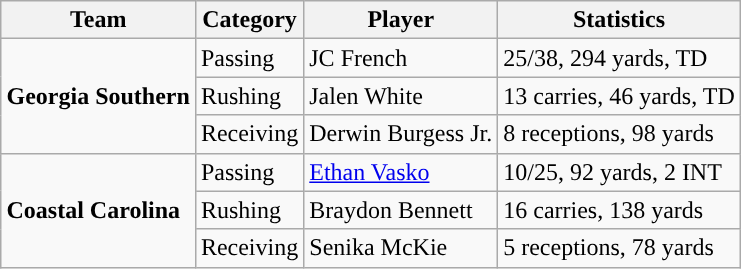<table class="wikitable" style="float: right;">
<tr>
<th>Team</th>
<th>Category</th>
<th>Player</th>
<th>Statistics</th>
</tr>
<tr>
<td rowspan=3><strong>Georgia Southern</strong></td>
<td>Passing</td>
<td>JC French</td>
<td>25/38, 294 yards, TD</td>
</tr>
<tr>
<td>Rushing</td>
<td>Jalen White</td>
<td>13 carries, 46 yards, TD</td>
</tr>
<tr>
<td>Receiving</td>
<td>Derwin Burgess Jr.</td>
<td>8 receptions, 98 yards</td>
</tr>
<tr>
<td rowspan=3><strong>Coastal Carolina</strong></td>
<td>Passing</td>
<td><a href='#'>Ethan Vasko</a></td>
<td>10/25, 92 yards, 2 INT</td>
</tr>
<tr>
<td>Rushing</td>
<td>Braydon Bennett</td>
<td>16 carries, 138 yards</td>
</tr>
<tr>
<td>Receiving</td>
<td>Senika McKie</td>
<td>5 receptions, 78 yards</td>
</tr>
</table>
